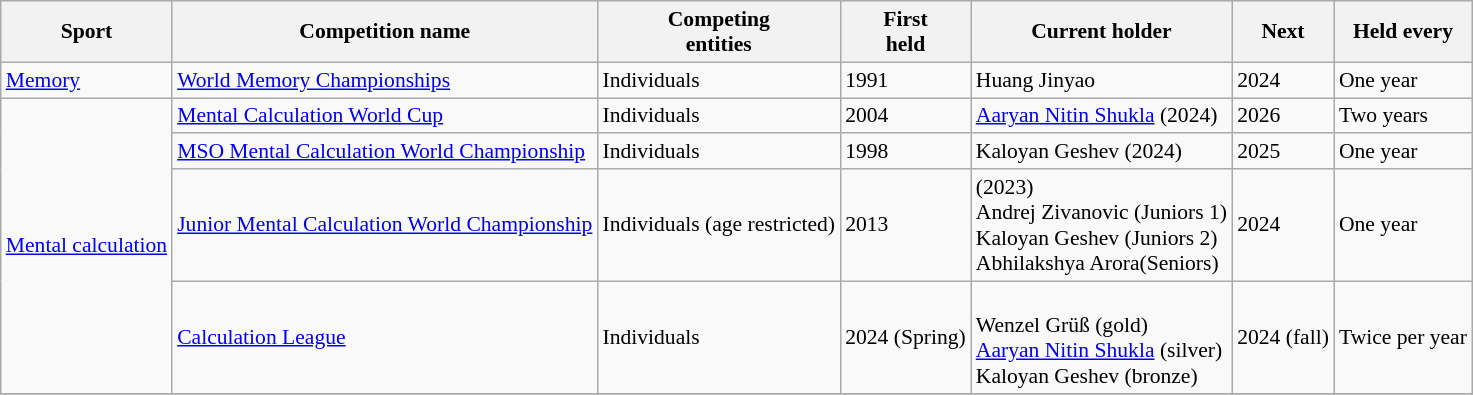<table style="font-size:90%;" class="wikitable sortable">
<tr>
<th>Sport</th>
<th>Competition name</th>
<th>Competing <br> entities</th>
<th>First <br> held</th>
<th>Current holder</th>
<th>Next</th>
<th>Held every</th>
</tr>
<tr>
<td><a href='#'>Memory</a></td>
<td><a href='#'>World Memory Championships</a></td>
<td>Individuals</td>
<td>1991</td>
<td> Huang Jinyao</td>
<td>2024</td>
<td>One year</td>
</tr>
<tr>
<td rowspan="4"><a href='#'>Mental calculation</a></td>
<td><a href='#'>Mental Calculation World Cup</a></td>
<td>Individuals</td>
<td>2004</td>
<td> <a href='#'>Aaryan Nitin Shukla</a> (2024)</td>
<td>2026</td>
<td>Two years</td>
</tr>
<tr>
<td><a href='#'>MSO Mental Calculation World Championship</a></td>
<td>Individuals</td>
<td>1998</td>
<td>Kaloyan Geshev (2024)</td>
<td>2025</td>
<td>One year</td>
</tr>
<tr>
<td><a href='#'>Junior Mental Calculation World Championship</a></td>
<td>Individuals (age restricted)</td>
<td>2013</td>
<td>(2023)<br>Andrej Zivanovic (Juniors 1) <br> 
Kaloyan Geshev (Juniors 2) <br>
Abhilakshya Arora(Seniors)</td>
<td>2024</td>
<td>One year</td>
</tr>
<tr>
<td><a href='#'>Calculation League</a></td>
<td>Individuals</td>
<td>2024 (Spring)</td>
<td><br>Wenzel Grüß (gold)<br>
<a href='#'>Aaryan Nitin Shukla</a> (silver)<br>
Kaloyan Geshev (bronze)</td>
<td>2024 (fall)</td>
<td>Twice per year</td>
</tr>
<tr>
</tr>
</table>
